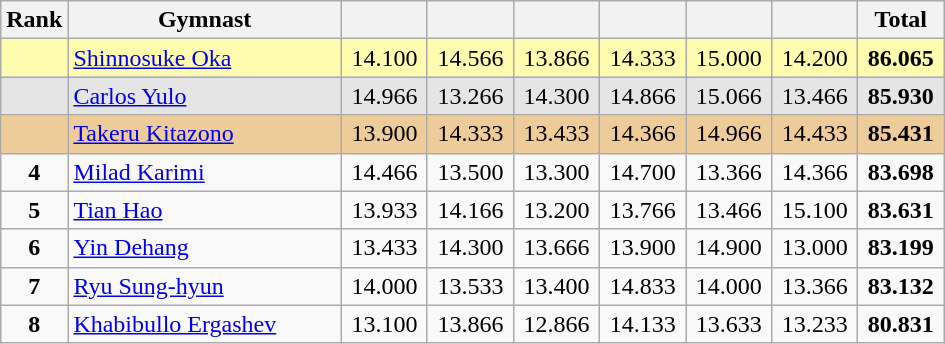<table class="wikitable sortable" style="text-align:center; font-size:100%">
<tr>
<th scope="col" style="width:15px;">Rank</th>
<th scope="col" style="width:175px;">Gymnast</th>
<th scope="col" style="width:50px;"></th>
<th scope="col" style="width:50px;"></th>
<th scope="col" style="width:50px;"></th>
<th scope="col" style="width:50px;"></th>
<th scope="col" style="width:50px;"></th>
<th scope="col" style="width:50px;"></th>
<th scope="col" style="width:50px;">Total</th>
</tr>
<tr style="background:#fffcaf;">
<td style="text-align:center" scope="row"><strong></strong></td>
<td style="text-align:left;"> <a href='#'>Shinnosuke Oka</a></td>
<td>14.100</td>
<td>14.566</td>
<td>13.866</td>
<td>14.333</td>
<td>15.000</td>
<td>14.200</td>
<td><strong>86.065</strong></td>
</tr>
<tr style="background:#e5e5e5;">
<td style="text-align:center" scope="row"><strong></strong></td>
<td style="text-align:left;"> <a href='#'>Carlos Yulo</a></td>
<td>14.966</td>
<td>13.266</td>
<td>14.300</td>
<td>14.866</td>
<td>15.066</td>
<td>13.466</td>
<td><strong>85.930</strong></td>
</tr>
<tr style="background:#ec9;">
<td style="text-align:center" scope="row"><strong></strong></td>
<td style="text-align:left;"> <a href='#'>Takeru Kitazono</a></td>
<td>13.900</td>
<td>14.333</td>
<td>13.433</td>
<td>14.366</td>
<td>14.966</td>
<td>14.433</td>
<td><strong>85.431</strong></td>
</tr>
<tr>
<td scope="row" style="text-align:center;"><strong>4</strong></td>
<td style="text-align:left;"> <a href='#'>Milad Karimi</a></td>
<td>14.466</td>
<td>13.500</td>
<td>13.300</td>
<td>14.700</td>
<td>13.366</td>
<td>14.366</td>
<td><strong>83.698</strong></td>
</tr>
<tr>
<td scope="row" style="text-align:center;"><strong>5</strong></td>
<td style="text-align:left;"> <a href='#'>Tian Hao</a></td>
<td>13.933</td>
<td>14.166</td>
<td>13.200</td>
<td>13.766</td>
<td>13.466</td>
<td>15.100</td>
<td><strong>83.631</strong></td>
</tr>
<tr>
<td scope="row" style="text-align:center;"><strong>6</strong></td>
<td style="text-align:left;"> <a href='#'>Yin Dehang</a></td>
<td>13.433</td>
<td>14.300</td>
<td>13.666</td>
<td>13.900</td>
<td>14.900</td>
<td>13.000</td>
<td><strong>83.199</strong></td>
</tr>
<tr>
<td scope="row" style="text-align:center;"><strong>7</strong></td>
<td style="text-align:left;"> <a href='#'>Ryu Sung-hyun</a></td>
<td>14.000</td>
<td>13.533</td>
<td>13.400</td>
<td>14.833</td>
<td>14.000</td>
<td>13.366</td>
<td><strong>83.132</strong></td>
</tr>
<tr>
<td scope="row" style="text-align:center;"><strong>8</strong></td>
<td style="text-align:left;"> <a href='#'>Khabibullo Ergashev</a></td>
<td>13.100</td>
<td>13.866</td>
<td>12.866</td>
<td>14.133</td>
<td>13.633</td>
<td>13.233</td>
<td><strong>80.831</strong></td>
</tr>
</table>
